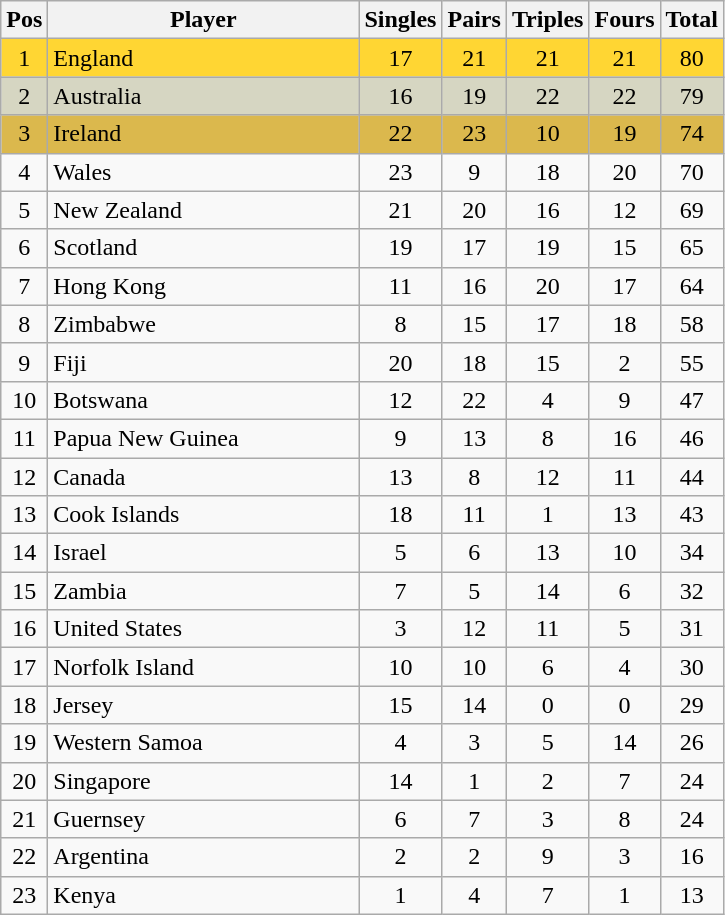<table class="wikitable" style="font-size: 100%">
<tr>
<th width=20>Pos</th>
<th width=200>Player</th>
<th width=20>Singles</th>
<th width=20>Pairs</th>
<th width=20>Triples</th>
<th width=20>Fours</th>
<th width=20>Total</th>
</tr>
<tr align=center style="background: #FFD633;">
<td>1</td>
<td align="left"> England</td>
<td>17</td>
<td>21</td>
<td>21</td>
<td>21</td>
<td>80</td>
</tr>
<tr align=center style="background: #D6D6C2;">
<td>2</td>
<td align="left"> Australia</td>
<td>16</td>
<td>19</td>
<td>22</td>
<td>22</td>
<td>79</td>
</tr>
<tr align=center style="background: #DBB84D;">
<td>3</td>
<td align="left"> Ireland</td>
<td>22</td>
<td>23</td>
<td>10</td>
<td>19</td>
<td>74</td>
</tr>
<tr align=center>
<td>4</td>
<td align="left"> Wales</td>
<td>23</td>
<td>9</td>
<td>18</td>
<td>20</td>
<td>70</td>
</tr>
<tr align=center>
<td>5</td>
<td align="left"> New Zealand</td>
<td>21</td>
<td>20</td>
<td>16</td>
<td>12</td>
<td>69</td>
</tr>
<tr align=center>
<td>6</td>
<td align="left"> Scotland</td>
<td>19</td>
<td>17</td>
<td>19</td>
<td>15</td>
<td>65</td>
</tr>
<tr align=center>
<td>7</td>
<td align="left"> Hong Kong</td>
<td>11</td>
<td>16</td>
<td>20</td>
<td>17</td>
<td>64</td>
</tr>
<tr align=center>
<td>8</td>
<td align="left"> Zimbabwe</td>
<td>8</td>
<td>15</td>
<td>17</td>
<td>18</td>
<td>58</td>
</tr>
<tr align=center>
<td>9</td>
<td align="left"> Fiji</td>
<td>20</td>
<td>18</td>
<td>15</td>
<td>2</td>
<td>55</td>
</tr>
<tr align=center>
<td>10</td>
<td align="left"> Botswana</td>
<td>12</td>
<td>22</td>
<td>4</td>
<td>9</td>
<td>47</td>
</tr>
<tr align=center>
<td>11</td>
<td align="left"> Papua New Guinea</td>
<td>9</td>
<td>13</td>
<td>8</td>
<td>16</td>
<td>46</td>
</tr>
<tr align=center>
<td>12</td>
<td align="left"> Canada</td>
<td>13</td>
<td>8</td>
<td>12</td>
<td>11</td>
<td>44</td>
</tr>
<tr align=center>
<td>13</td>
<td align="left"> Cook Islands</td>
<td>18</td>
<td>11</td>
<td>1</td>
<td>13</td>
<td>43</td>
</tr>
<tr align=center>
<td>14</td>
<td align="left"> Israel</td>
<td>5</td>
<td>6</td>
<td>13</td>
<td>10</td>
<td>34</td>
</tr>
<tr align=center>
<td>15</td>
<td align="left"> Zambia</td>
<td>7</td>
<td>5</td>
<td>14</td>
<td>6</td>
<td>32</td>
</tr>
<tr align=center>
<td>16</td>
<td align="left"> United States</td>
<td>3</td>
<td>12</td>
<td>11</td>
<td>5</td>
<td>31</td>
</tr>
<tr align=center>
<td>17</td>
<td align="left"> Norfolk Island</td>
<td>10</td>
<td>10</td>
<td>6</td>
<td>4</td>
<td>30</td>
</tr>
<tr align=center>
<td>18</td>
<td align="left"> Jersey</td>
<td>15</td>
<td>14</td>
<td>0</td>
<td>0</td>
<td>29</td>
</tr>
<tr align=center>
<td>19</td>
<td align="left"> Western Samoa</td>
<td>4</td>
<td>3</td>
<td>5</td>
<td>14</td>
<td>26</td>
</tr>
<tr align=center>
<td>20</td>
<td align="left"> Singapore</td>
<td>14</td>
<td>1</td>
<td>2</td>
<td>7</td>
<td>24</td>
</tr>
<tr align=center>
<td>21</td>
<td align="left"> Guernsey</td>
<td>6</td>
<td>7</td>
<td>3</td>
<td>8</td>
<td>24</td>
</tr>
<tr align=center>
<td>22</td>
<td align="left"> Argentina</td>
<td>2</td>
<td>2</td>
<td>9</td>
<td>3</td>
<td>16</td>
</tr>
<tr align=center>
<td>23</td>
<td align="left"> Kenya</td>
<td>1</td>
<td>4</td>
<td>7</td>
<td>1</td>
<td>13</td>
</tr>
</table>
